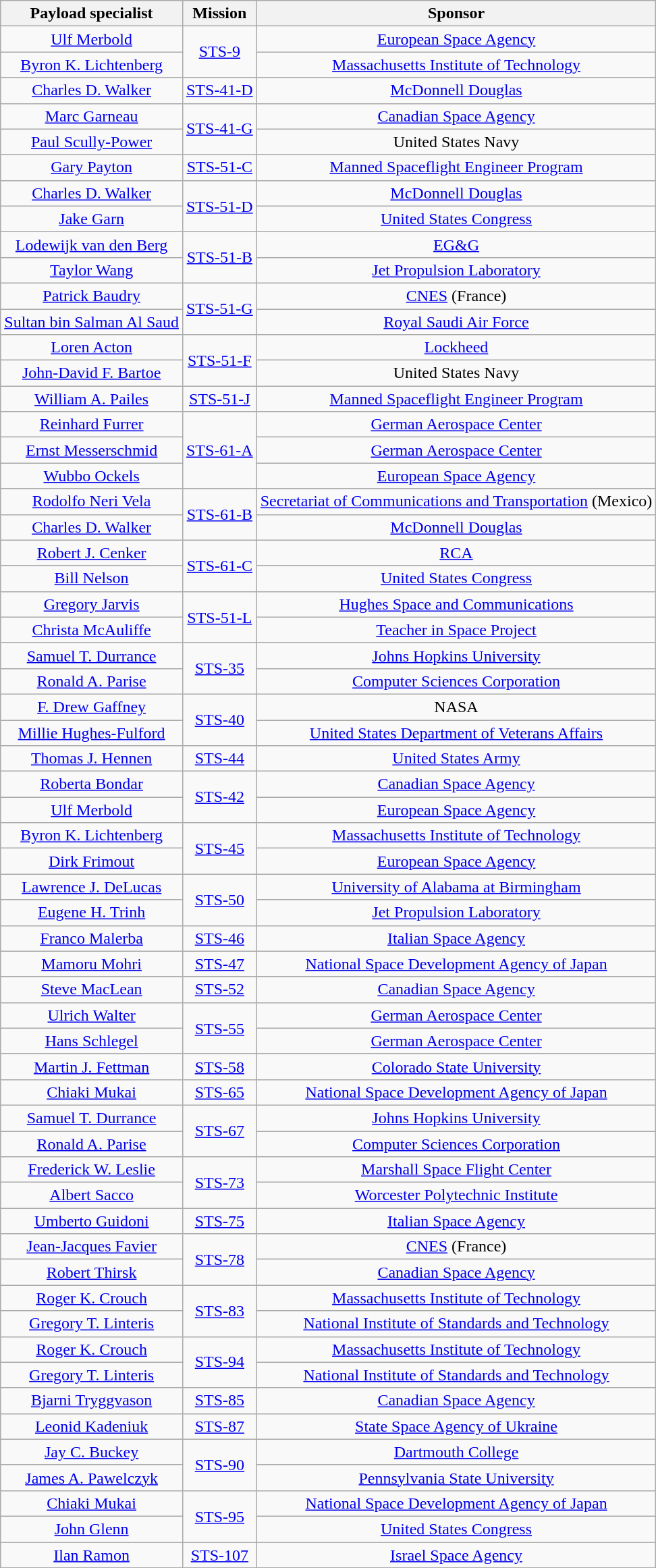<table class="wikitable sticky-header" style="text-align: center;">
<tr>
<th>Payload specialist</th>
<th>Mission</th>
<th>Sponsor</th>
</tr>
<tr>
<td><a href='#'>Ulf Merbold</a></td>
<td rowspan="2"><a href='#'>STS-9</a></td>
<td><a href='#'>European Space Agency</a></td>
</tr>
<tr>
<td><a href='#'>Byron K. Lichtenberg</a></td>
<td><a href='#'>Massachusetts Institute of Technology</a></td>
</tr>
<tr>
<td><a href='#'>Charles D. Walker</a></td>
<td><a href='#'>STS-41-D</a></td>
<td><a href='#'>McDonnell Douglas</a></td>
</tr>
<tr>
<td><a href='#'>Marc Garneau</a></td>
<td rowspan="2"><a href='#'>STS-41-G</a></td>
<td><a href='#'>Canadian Space Agency</a></td>
</tr>
<tr>
<td><a href='#'>Paul Scully-Power</a></td>
<td>United States Navy</td>
</tr>
<tr>
<td><a href='#'>Gary Payton</a></td>
<td><a href='#'>STS-51-C</a></td>
<td><a href='#'>Manned Spaceflight Engineer Program</a></td>
</tr>
<tr>
<td><a href='#'>Charles D. Walker</a></td>
<td rowspan="2"><a href='#'>STS-51-D</a></td>
<td><a href='#'>McDonnell Douglas</a></td>
</tr>
<tr>
<td><a href='#'>Jake Garn</a></td>
<td><a href='#'>United States Congress</a></td>
</tr>
<tr>
<td><a href='#'>Lodewijk van den Berg</a></td>
<td rowspan="2"><a href='#'>STS-51-B</a></td>
<td><a href='#'>EG&G</a></td>
</tr>
<tr>
<td><a href='#'>Taylor Wang</a></td>
<td><a href='#'>Jet Propulsion Laboratory</a></td>
</tr>
<tr>
<td><a href='#'>Patrick Baudry</a></td>
<td rowspan="2"><a href='#'>STS-51-G</a></td>
<td><a href='#'>CNES</a> (France)</td>
</tr>
<tr>
<td><a href='#'>Sultan bin Salman Al Saud</a></td>
<td><a href='#'>Royal Saudi Air Force</a></td>
</tr>
<tr>
<td><a href='#'>Loren Acton</a></td>
<td rowspan="2"><a href='#'>STS-51-F</a></td>
<td><a href='#'>Lockheed</a></td>
</tr>
<tr>
<td><a href='#'>John-David F. Bartoe</a></td>
<td>United States Navy</td>
</tr>
<tr>
<td><a href='#'>William A. Pailes</a></td>
<td><a href='#'>STS-51-J</a></td>
<td><a href='#'>Manned Spaceflight Engineer Program</a></td>
</tr>
<tr>
<td><a href='#'>Reinhard Furrer</a></td>
<td rowspan="3"><a href='#'>STS-61-A</a></td>
<td><a href='#'>German Aerospace Center</a></td>
</tr>
<tr>
<td><a href='#'>Ernst Messerschmid</a></td>
<td><a href='#'>German Aerospace Center</a></td>
</tr>
<tr>
<td><a href='#'>Wubbo Ockels</a></td>
<td><a href='#'>European Space Agency</a></td>
</tr>
<tr>
<td><a href='#'>Rodolfo Neri Vela</a></td>
<td rowspan="2"><a href='#'>STS-61-B</a></td>
<td><a href='#'>Secretariat of Communications and Transportation</a> (Mexico)</td>
</tr>
<tr>
<td><a href='#'>Charles D. Walker</a></td>
<td><a href='#'>McDonnell Douglas</a></td>
</tr>
<tr>
<td><a href='#'>Robert J. Cenker</a></td>
<td rowspan="2"><a href='#'>STS-61-C</a></td>
<td><a href='#'>RCA</a></td>
</tr>
<tr>
<td><a href='#'>Bill Nelson</a></td>
<td><a href='#'>United States Congress</a></td>
</tr>
<tr>
<td><a href='#'>Gregory Jarvis</a></td>
<td rowspan="2"><a href='#'>STS-51-L</a></td>
<td><a href='#'>Hughes Space and Communications</a></td>
</tr>
<tr>
<td><a href='#'>Christa McAuliffe</a></td>
<td><a href='#'>Teacher in Space Project</a></td>
</tr>
<tr>
<td><a href='#'>Samuel T. Durrance</a></td>
<td rowspan="2"><a href='#'>STS-35</a></td>
<td><a href='#'>Johns Hopkins University</a></td>
</tr>
<tr>
<td><a href='#'>Ronald A. Parise</a></td>
<td><a href='#'>Computer Sciences Corporation</a></td>
</tr>
<tr>
<td><a href='#'>F. Drew Gaffney</a></td>
<td rowspan="2"><a href='#'>STS-40</a></td>
<td>NASA</td>
</tr>
<tr>
<td><a href='#'>Millie Hughes-Fulford</a></td>
<td><a href='#'>United States Department of Veterans Affairs</a></td>
</tr>
<tr>
<td><a href='#'>Thomas J. Hennen</a></td>
<td><a href='#'>STS-44</a></td>
<td><a href='#'>United States Army</a></td>
</tr>
<tr>
<td><a href='#'>Roberta Bondar</a></td>
<td rowspan="2"><a href='#'>STS-42</a></td>
<td><a href='#'>Canadian Space Agency</a></td>
</tr>
<tr>
<td><a href='#'>Ulf Merbold</a></td>
<td><a href='#'>European Space Agency</a></td>
</tr>
<tr>
<td><a href='#'>Byron K. Lichtenberg</a></td>
<td rowspan="2"><a href='#'>STS-45</a></td>
<td><a href='#'>Massachusetts Institute of Technology</a></td>
</tr>
<tr>
<td><a href='#'>Dirk Frimout</a></td>
<td><a href='#'>European Space Agency</a></td>
</tr>
<tr>
<td><a href='#'>Lawrence J. DeLucas</a></td>
<td rowspan="2"><a href='#'>STS-50</a></td>
<td><a href='#'>University of Alabama at Birmingham</a></td>
</tr>
<tr>
<td><a href='#'>Eugene H. Trinh</a></td>
<td><a href='#'>Jet Propulsion Laboratory</a></td>
</tr>
<tr>
<td><a href='#'>Franco Malerba</a></td>
<td><a href='#'>STS-46</a></td>
<td><a href='#'>Italian Space Agency</a></td>
</tr>
<tr>
<td><a href='#'>Mamoru Mohri</a></td>
<td><a href='#'>STS-47</a></td>
<td><a href='#'>National Space Development Agency of Japan</a></td>
</tr>
<tr>
<td><a href='#'>Steve MacLean</a></td>
<td><a href='#'>STS-52</a></td>
<td><a href='#'>Canadian Space Agency</a></td>
</tr>
<tr>
<td><a href='#'>Ulrich Walter</a></td>
<td rowspan="2"><a href='#'>STS-55</a></td>
<td><a href='#'>German Aerospace Center</a></td>
</tr>
<tr>
<td><a href='#'>Hans Schlegel</a></td>
<td><a href='#'>German Aerospace Center</a></td>
</tr>
<tr>
<td><a href='#'>Martin J. Fettman</a></td>
<td><a href='#'>STS-58</a></td>
<td><a href='#'>Colorado State University</a></td>
</tr>
<tr>
<td><a href='#'>Chiaki Mukai</a></td>
<td><a href='#'>STS-65</a></td>
<td><a href='#'>National Space Development Agency of Japan</a></td>
</tr>
<tr>
<td><a href='#'>Samuel T. Durrance</a></td>
<td rowspan="2"><a href='#'>STS-67</a></td>
<td><a href='#'>Johns Hopkins University</a></td>
</tr>
<tr>
<td><a href='#'>Ronald A. Parise</a></td>
<td><a href='#'>Computer Sciences Corporation</a></td>
</tr>
<tr>
<td><a href='#'>Frederick W. Leslie</a></td>
<td rowspan="2"><a href='#'>STS-73</a></td>
<td><a href='#'>Marshall Space Flight Center</a></td>
</tr>
<tr>
<td><a href='#'>Albert Sacco</a></td>
<td><a href='#'>Worcester Polytechnic Institute</a></td>
</tr>
<tr>
<td><a href='#'>Umberto Guidoni</a></td>
<td><a href='#'>STS-75</a></td>
<td><a href='#'>Italian Space Agency</a></td>
</tr>
<tr>
<td><a href='#'>Jean-Jacques Favier</a></td>
<td rowspan="2"><a href='#'>STS-78</a></td>
<td><a href='#'>CNES</a> (France)</td>
</tr>
<tr>
<td><a href='#'>Robert Thirsk</a></td>
<td><a href='#'>Canadian Space Agency</a></td>
</tr>
<tr>
<td><a href='#'>Roger K. Crouch</a></td>
<td rowspan="2"><a href='#'>STS-83</a></td>
<td><a href='#'>Massachusetts Institute of Technology</a></td>
</tr>
<tr>
<td><a href='#'>Gregory T. Linteris</a></td>
<td><a href='#'>National Institute of Standards and Technology</a></td>
</tr>
<tr>
<td><a href='#'>Roger K. Crouch</a></td>
<td rowspan="2"><a href='#'>STS-94</a></td>
<td><a href='#'>Massachusetts Institute of Technology</a></td>
</tr>
<tr>
<td><a href='#'>Gregory T. Linteris</a></td>
<td><a href='#'>National Institute of Standards and Technology</a></td>
</tr>
<tr>
<td><a href='#'>Bjarni Tryggvason</a></td>
<td><a href='#'>STS-85</a></td>
<td><a href='#'>Canadian Space Agency</a></td>
</tr>
<tr>
<td><a href='#'>Leonid Kadeniuk</a></td>
<td><a href='#'>STS-87</a></td>
<td><a href='#'>State Space Agency of Ukraine</a></td>
</tr>
<tr>
<td><a href='#'>Jay C. Buckey</a></td>
<td rowspan="2"><a href='#'>STS-90</a></td>
<td><a href='#'>Dartmouth College</a></td>
</tr>
<tr>
<td><a href='#'>James A. Pawelczyk</a></td>
<td><a href='#'>Pennsylvania State University</a></td>
</tr>
<tr>
<td><a href='#'>Chiaki Mukai</a></td>
<td rowspan="2"><a href='#'>STS-95</a></td>
<td><a href='#'>National Space Development Agency of Japan</a></td>
</tr>
<tr>
<td><a href='#'>John Glenn</a></td>
<td><a href='#'>United States Congress</a></td>
</tr>
<tr>
<td><a href='#'>Ilan Ramon</a></td>
<td><a href='#'>STS-107</a></td>
<td><a href='#'>Israel Space Agency</a></td>
</tr>
</table>
